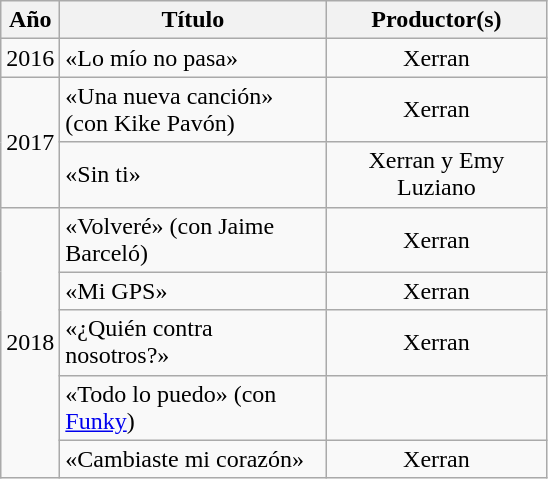<table class="wikitable">
<tr>
<th style="width:20px;">Año</th>
<th style="width:170px;">Título</th>
<th style="width:140px;">Productor(s)</th>
</tr>
<tr>
<td>2016</td>
<td>«Lo mío no pasa»</td>
<td style="text-align:center;">Xerran</td>
</tr>
<tr>
<td rowspan="2">2017</td>
<td>«Una nueva canción» (con Kike Pavón)</td>
<td style="text-align:center;">Xerran</td>
</tr>
<tr>
<td>«Sin ti»</td>
<td style="text-align:center;">Xerran y Emy Luziano</td>
</tr>
<tr>
<td rowspan="5">2018</td>
<td>«Volveré» (con Jaime Barceló)</td>
<td style="text-align:center;">Xerran</td>
</tr>
<tr>
<td>«Mi GPS»</td>
<td style="text-align:center;">Xerran</td>
</tr>
<tr>
<td>«¿Quién contra nosotros?»</td>
<td style="text-align:center;">Xerran</td>
</tr>
<tr>
<td>«Todo lo puedo» (con <a href='#'>Funky</a>)</td>
<td style="text-align:center;"></td>
</tr>
<tr>
<td>«Cambiaste mi corazón»</td>
<td style="text-align:center;">Xerran</td>
</tr>
</table>
